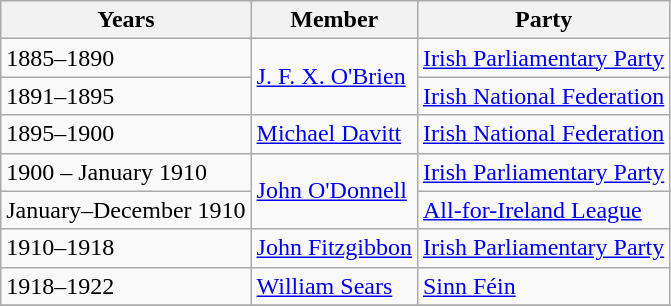<table class="wikitable">
<tr>
<th>Years</th>
<th>Member</th>
<th>Party</th>
</tr>
<tr>
<td>1885–1890</td>
<td rowspan=2><a href='#'>J. F. X. O'Brien</a></td>
<td><a href='#'>Irish Parliamentary Party</a></td>
</tr>
<tr>
<td>1891–1895</td>
<td><a href='#'>Irish National Federation</a></td>
</tr>
<tr>
<td>1895–1900</td>
<td><a href='#'>Michael Davitt</a></td>
<td><a href='#'>Irish National Federation</a></td>
</tr>
<tr>
<td>1900 – January 1910</td>
<td rowspan=2><a href='#'>John O'Donnell</a></td>
<td><a href='#'>Irish Parliamentary Party</a></td>
</tr>
<tr>
<td>January–December 1910</td>
<td><a href='#'>All-for-Ireland League</a></td>
</tr>
<tr>
<td>1910–1918</td>
<td><a href='#'>John Fitzgibbon</a></td>
<td><a href='#'>Irish Parliamentary Party</a></td>
</tr>
<tr>
<td>1918–1922</td>
<td><a href='#'>William Sears</a></td>
<td><a href='#'>Sinn Féin</a></td>
</tr>
<tr>
</tr>
</table>
